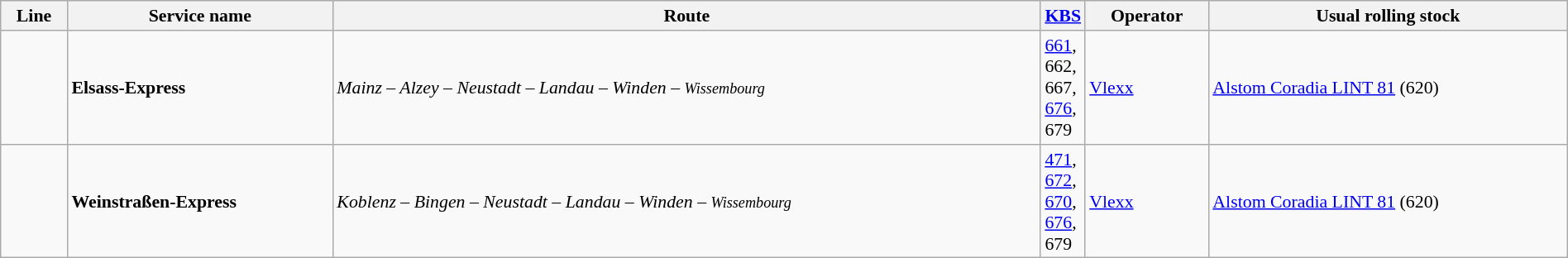<table class="wikitable" style="font-size:91%; width:100%;">
<tr>
<th>Line</th>
<th>Service name</th>
<th>Route</th>
<th style="width:20px;"><a href='#'>KBS</a></th>
<th>Operator</th>
<th>Usual rolling stock</th>
</tr>
<tr>
<td style="font-size:111%;"></td>
<td><strong>Elsass-Express</strong></td>
<td><em>Mainz – Alzey –  Neustadt – Landau – Winden – <small>Wissembourg</small></em></td>
<td><a href='#'>661</a>, 662, 667, <a href='#'>676</a>, 679</td>
<td><a href='#'>Vlexx</a></td>
<td><a href='#'>Alstom Coradia LINT 81</a> (620)</td>
</tr>
<tr>
<td style="font-size:111%;"></td>
<td><strong>Weinstraßen-Express</strong></td>
<td><em>Koblenz – Bingen –  Neustadt – Landau – Winden – <small>Wissembourg</small></em></td>
<td><a href='#'>471</a>, <a href='#'>672</a>, <a href='#'>670</a>, <a href='#'>676</a>, 679</td>
<td><a href='#'>Vlexx</a></td>
<td><a href='#'>Alstom Coradia LINT 81</a> (620)</td>
</tr>
</table>
